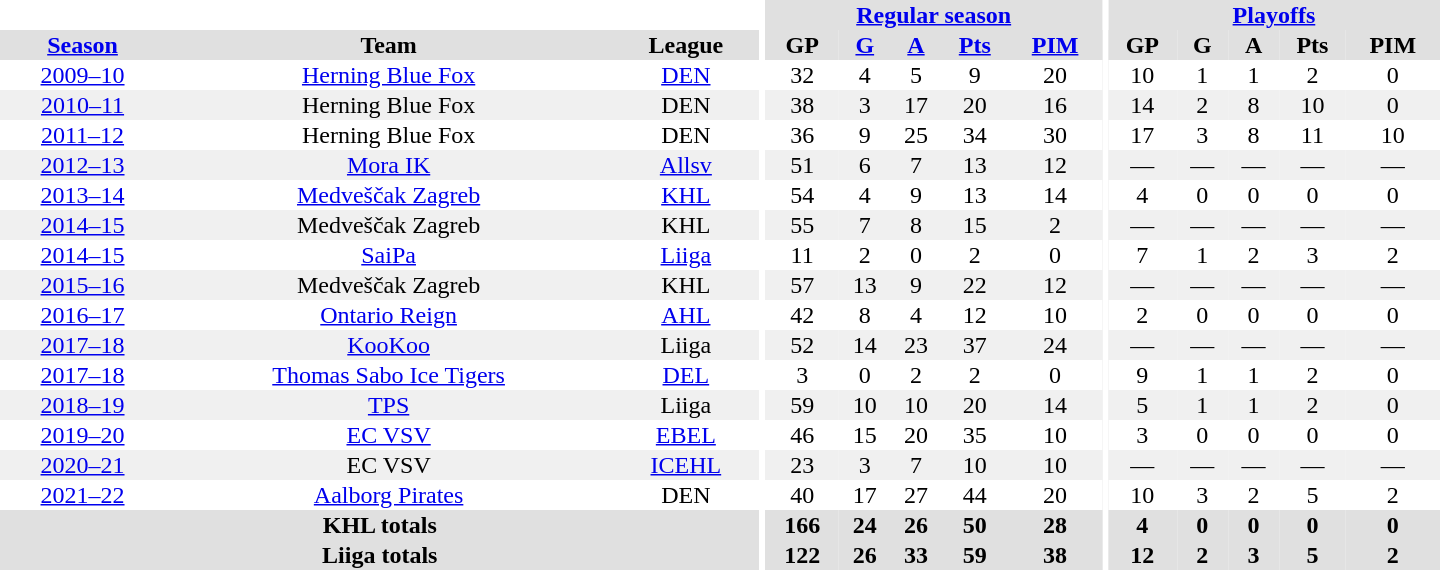<table border="0" cellpadding="1" cellspacing="0" style="text-align:center; width:60em">
<tr bgcolor="#e0e0e0">
<th colspan="3" bgcolor="#ffffff"></th>
<th rowspan="99" bgcolor="#ffffff"></th>
<th colspan="5"><a href='#'>Regular season</a></th>
<th rowspan="99" bgcolor="#ffffff"></th>
<th colspan="5"><a href='#'>Playoffs</a></th>
</tr>
<tr bgcolor="#e0e0e0">
<th><a href='#'>Season</a></th>
<th>Team</th>
<th>League</th>
<th>GP</th>
<th><a href='#'>G</a></th>
<th><a href='#'>A</a></th>
<th><a href='#'>Pts</a></th>
<th><a href='#'>PIM</a></th>
<th>GP</th>
<th>G</th>
<th>A</th>
<th>Pts</th>
<th>PIM</th>
</tr>
<tr ALIGN="center">
<td><a href='#'>2009–10</a></td>
<td><a href='#'>Herning Blue Fox</a></td>
<td><a href='#'>DEN</a></td>
<td>32</td>
<td>4</td>
<td>5</td>
<td>9</td>
<td>20</td>
<td>10</td>
<td>1</td>
<td>1</td>
<td>2</td>
<td>0</td>
</tr>
<tr ALIGN="center" bgcolor="#f0f0f0">
<td><a href='#'>2010–11</a></td>
<td>Herning Blue Fox</td>
<td>DEN</td>
<td>38</td>
<td>3</td>
<td>17</td>
<td>20</td>
<td>16</td>
<td>14</td>
<td>2</td>
<td>8</td>
<td>10</td>
<td>0</td>
</tr>
<tr ALIGN="center">
<td><a href='#'>2011–12</a></td>
<td>Herning Blue Fox</td>
<td>DEN</td>
<td>36</td>
<td>9</td>
<td>25</td>
<td>34</td>
<td>30</td>
<td>17</td>
<td>3</td>
<td>8</td>
<td>11</td>
<td>10</td>
</tr>
<tr ALIGN="center" bgcolor="#f0f0f0">
<td><a href='#'>2012–13</a></td>
<td><a href='#'>Mora IK</a></td>
<td><a href='#'>Allsv</a></td>
<td>51</td>
<td>6</td>
<td>7</td>
<td>13</td>
<td>12</td>
<td>—</td>
<td>—</td>
<td>—</td>
<td>—</td>
<td>—</td>
</tr>
<tr ALIGN="center">
<td><a href='#'>2013–14</a></td>
<td><a href='#'>Medveščak Zagreb</a></td>
<td><a href='#'>KHL</a></td>
<td>54</td>
<td>4</td>
<td>9</td>
<td>13</td>
<td>14</td>
<td>4</td>
<td>0</td>
<td>0</td>
<td>0</td>
<td>0</td>
</tr>
<tr ALIGN="center"  bgcolor="#f0f0f0">
<td><a href='#'>2014–15</a></td>
<td>Medveščak Zagreb</td>
<td>KHL</td>
<td>55</td>
<td>7</td>
<td>8</td>
<td>15</td>
<td>2</td>
<td>—</td>
<td>—</td>
<td>—</td>
<td>—</td>
<td>—</td>
</tr>
<tr ALIGN="center">
<td><a href='#'>2014–15</a></td>
<td><a href='#'>SaiPa</a></td>
<td><a href='#'>Liiga</a></td>
<td>11</td>
<td>2</td>
<td>0</td>
<td>2</td>
<td>0</td>
<td>7</td>
<td>1</td>
<td>2</td>
<td>3</td>
<td>2</td>
</tr>
<tr ALIGN="center"  bgcolor="#f0f0f0">
<td><a href='#'>2015–16</a></td>
<td>Medveščak Zagreb</td>
<td>KHL</td>
<td>57</td>
<td>13</td>
<td>9</td>
<td>22</td>
<td>12</td>
<td>—</td>
<td>—</td>
<td>—</td>
<td>—</td>
<td>—</td>
</tr>
<tr ALIGN="center">
<td><a href='#'>2016–17</a></td>
<td><a href='#'>Ontario Reign</a></td>
<td><a href='#'>AHL</a></td>
<td>42</td>
<td>8</td>
<td>4</td>
<td>12</td>
<td>10</td>
<td>2</td>
<td>0</td>
<td>0</td>
<td>0</td>
<td>0</td>
</tr>
<tr ALIGN="center"  bgcolor="#f0f0f0">
<td><a href='#'>2017–18</a></td>
<td><a href='#'>KooKoo</a></td>
<td>Liiga</td>
<td>52</td>
<td>14</td>
<td>23</td>
<td>37</td>
<td>24</td>
<td>—</td>
<td>—</td>
<td>—</td>
<td>—</td>
<td>—</td>
</tr>
<tr ALIGN="center">
<td><a href='#'>2017–18</a></td>
<td><a href='#'>Thomas Sabo Ice Tigers</a></td>
<td><a href='#'>DEL</a></td>
<td>3</td>
<td>0</td>
<td>2</td>
<td>2</td>
<td>0</td>
<td>9</td>
<td>1</td>
<td>1</td>
<td>2</td>
<td>0</td>
</tr>
<tr ALIGN="center"  bgcolor="#f0f0f0">
<td><a href='#'>2018–19</a></td>
<td><a href='#'>TPS</a></td>
<td>Liiga</td>
<td>59</td>
<td>10</td>
<td>10</td>
<td>20</td>
<td>14</td>
<td>5</td>
<td>1</td>
<td>1</td>
<td>2</td>
<td>0</td>
</tr>
<tr ALIGN="center">
<td><a href='#'>2019–20</a></td>
<td><a href='#'>EC VSV</a></td>
<td><a href='#'>EBEL</a></td>
<td>46</td>
<td>15</td>
<td>20</td>
<td>35</td>
<td>10</td>
<td>3</td>
<td>0</td>
<td>0</td>
<td>0</td>
<td>0</td>
</tr>
<tr ALIGN="center"  bgcolor="#f0f0f0">
<td><a href='#'>2020–21</a></td>
<td>EC VSV</td>
<td><a href='#'>ICEHL</a></td>
<td>23</td>
<td>3</td>
<td>7</td>
<td>10</td>
<td>10</td>
<td>—</td>
<td>—</td>
<td>—</td>
<td>—</td>
<td>—</td>
</tr>
<tr ALIGN="center">
<td><a href='#'>2021–22</a></td>
<td><a href='#'>Aalborg Pirates</a></td>
<td>DEN</td>
<td>40</td>
<td>17</td>
<td>27</td>
<td>44</td>
<td>20</td>
<td>10</td>
<td>3</td>
<td>2</td>
<td>5</td>
<td>2</td>
</tr>
<tr bgcolor="#e0e0e0">
<th colspan="3">KHL totals</th>
<th>166</th>
<th>24</th>
<th>26</th>
<th>50</th>
<th>28</th>
<th>4</th>
<th>0</th>
<th>0</th>
<th>0</th>
<th>0</th>
</tr>
<tr bgcolor="#e0e0e0">
<th colspan="3">Liiga totals</th>
<th>122</th>
<th>26</th>
<th>33</th>
<th>59</th>
<th>38</th>
<th>12</th>
<th>2</th>
<th>3</th>
<th>5</th>
<th>2</th>
</tr>
</table>
